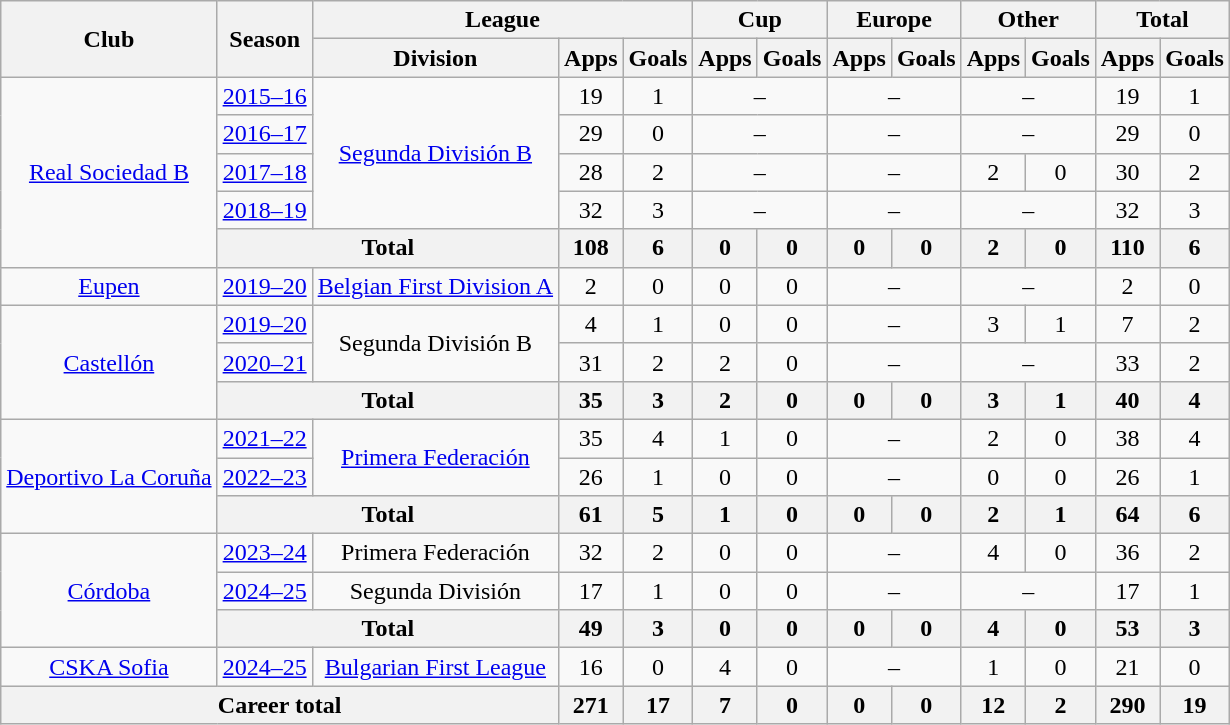<table class="wikitable" style="text-align:center">
<tr>
<th rowspan="2">Club</th>
<th rowspan="2">Season</th>
<th colspan="3">League</th>
<th colspan="2">Cup</th>
<th colspan="2">Europe</th>
<th colspan="2">Other</th>
<th colspan="2">Total</th>
</tr>
<tr>
<th>Division</th>
<th>Apps</th>
<th>Goals</th>
<th>Apps</th>
<th>Goals</th>
<th>Apps</th>
<th>Goals</th>
<th>Apps</th>
<th>Goals</th>
<th>Apps</th>
<th>Goals</th>
</tr>
<tr>
<td align=center valign=center rowspan=5><a href='#'>Real Sociedad B</a></td>
<td><a href='#'>2015–16</a></td>
<td rowspan=4><a href='#'>Segunda División B</a></td>
<td>19</td>
<td>1</td>
<td colspan="2">–</td>
<td colspan="2">–</td>
<td colspan="2">–</td>
<td>19</td>
<td>1</td>
</tr>
<tr>
<td><a href='#'>2016–17</a></td>
<td>29</td>
<td>0</td>
<td colspan="2">–</td>
<td colspan="2">–</td>
<td colspan="2">–</td>
<td>29</td>
<td>0</td>
</tr>
<tr>
<td><a href='#'>2017–18</a></td>
<td>28</td>
<td>2</td>
<td colspan="2">–</td>
<td colspan="2">–</td>
<td>2</td>
<td>0</td>
<td>30</td>
<td>2</td>
</tr>
<tr>
<td><a href='#'>2018–19</a></td>
<td>32</td>
<td>3</td>
<td colspan="2">–</td>
<td colspan="2">–</td>
<td colspan="2">–</td>
<td>32</td>
<td>3</td>
</tr>
<tr>
<th colspan=2>Total</th>
<th>108</th>
<th>6</th>
<th>0</th>
<th>0</th>
<th>0</th>
<th>0</th>
<th>2</th>
<th>0</th>
<th>110</th>
<th>6</th>
</tr>
<tr>
<td align=center valign=center><a href='#'>Eupen</a></td>
<td><a href='#'>2019–20</a></td>
<td><a href='#'>Belgian First Division A</a></td>
<td>2</td>
<td>0</td>
<td>0</td>
<td>0</td>
<td colspan="2">–</td>
<td colspan="2">–</td>
<td>2</td>
<td>0</td>
</tr>
<tr>
<td align=center valign=center rowspan=3><a href='#'>Castellón</a></td>
<td><a href='#'>2019–20</a></td>
<td rowspan=2>Segunda División B</td>
<td>4</td>
<td>1</td>
<td>0</td>
<td>0</td>
<td colspan="2">–</td>
<td>3</td>
<td>1</td>
<td>7</td>
<td>2</td>
</tr>
<tr>
<td><a href='#'>2020–21</a></td>
<td>31</td>
<td>2</td>
<td>2</td>
<td>0</td>
<td colspan="2">–</td>
<td colspan="2">–</td>
<td>33</td>
<td>2</td>
</tr>
<tr>
<th colspan=2>Total</th>
<th>35</th>
<th>3</th>
<th>2</th>
<th>0</th>
<th>0</th>
<th>0</th>
<th>3</th>
<th>1</th>
<th>40</th>
<th>4</th>
</tr>
<tr>
<td align=center valign=center rowspan=3><a href='#'>Deportivo La Coruña</a></td>
<td><a href='#'>2021–22</a></td>
<td rowspan=2><a href='#'>Primera Federación</a></td>
<td>35</td>
<td>4</td>
<td>1</td>
<td>0</td>
<td colspan="2">–</td>
<td>2</td>
<td>0</td>
<td>38</td>
<td>4</td>
</tr>
<tr>
<td><a href='#'>2022–23</a></td>
<td>26</td>
<td>1</td>
<td>0</td>
<td>0</td>
<td colspan="2">–</td>
<td>0</td>
<td>0</td>
<td>26</td>
<td>1</td>
</tr>
<tr>
<th colspan=2>Total</th>
<th>61</th>
<th>5</th>
<th>1</th>
<th>0</th>
<th>0</th>
<th>0</th>
<th>2</th>
<th>1</th>
<th>64</th>
<th>6</th>
</tr>
<tr>
<td align=center valign=center rowspan=3><a href='#'>Córdoba</a></td>
<td><a href='#'>2023–24</a></td>
<td>Primera Federación</td>
<td>32</td>
<td>2</td>
<td>0</td>
<td>0</td>
<td colspan="2">–</td>
<td>4</td>
<td>0</td>
<td>36</td>
<td>2</td>
</tr>
<tr>
<td><a href='#'>2024–25</a></td>
<td>Segunda División</td>
<td>17</td>
<td>1</td>
<td>0</td>
<td>0</td>
<td colspan="2">–</td>
<td colspan="2">–</td>
<td>17</td>
<td>1</td>
</tr>
<tr>
<th colspan=2>Total</th>
<th>49</th>
<th>3</th>
<th>0</th>
<th>0</th>
<th>0</th>
<th>0</th>
<th>4</th>
<th>0</th>
<th>53</th>
<th>3</th>
</tr>
<tr>
<td align=center valign=center><a href='#'>CSKA Sofia</a></td>
<td><a href='#'>2024–25</a></td>
<td><a href='#'>Bulgarian First League</a></td>
<td>16</td>
<td>0</td>
<td>4</td>
<td>0</td>
<td colspan="2">–</td>
<td>1</td>
<td>0</td>
<td>21</td>
<td>0</td>
</tr>
<tr>
<th colspan=3>Career total</th>
<th>271</th>
<th>17</th>
<th>7</th>
<th>0</th>
<th>0</th>
<th>0</th>
<th>12</th>
<th>2</th>
<th>290</th>
<th>19</th>
</tr>
</table>
